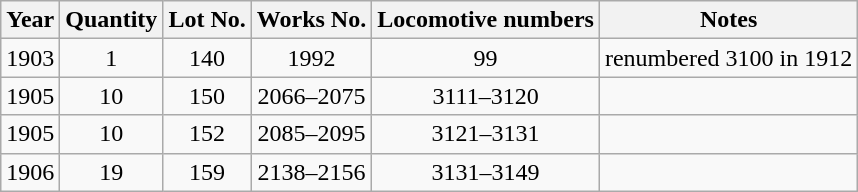<table class="wikitable" style="text-align:center">
<tr>
<th>Year</th>
<th>Quantity</th>
<th>Lot No.</th>
<th>Works No.</th>
<th>Locomotive numbers</th>
<th>Notes</th>
</tr>
<tr>
<td>1903</td>
<td>1</td>
<td>140</td>
<td>1992</td>
<td>99</td>
<td align=left>renumbered 3100 in 1912</td>
</tr>
<tr>
<td>1905</td>
<td>10</td>
<td>150</td>
<td>2066–2075</td>
<td>3111–3120</td>
<td align=left></td>
</tr>
<tr>
<td>1905</td>
<td>10</td>
<td>152</td>
<td>2085–2095</td>
<td>3121–3131</td>
<td align=left></td>
</tr>
<tr>
<td>1906</td>
<td>19</td>
<td>159</td>
<td>2138–2156</td>
<td>3131–3149</td>
<td align=left></td>
</tr>
</table>
